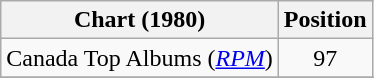<table class="wikitable plainrowheaders sortable" style="text-align:left;">
<tr>
<th scope="col">Chart (1980)</th>
<th scope="col">Position</th>
</tr>
<tr>
<td>Canada Top Albums (<em><a href='#'>RPM</a></em>)</td>
<td align="center">97</td>
</tr>
<tr>
</tr>
</table>
